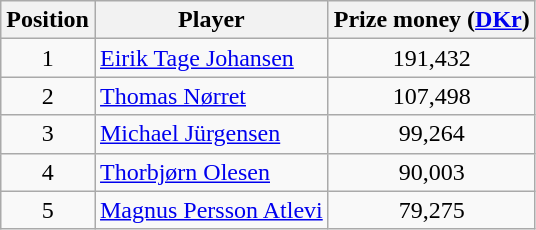<table class=wikitable>
<tr>
<th>Position</th>
<th>Player</th>
<th>Prize money (<a href='#'>DKr</a>)</th>
</tr>
<tr>
<td align=center>1</td>
<td> <a href='#'>Eirik Tage Johansen</a></td>
<td align=center>191,432</td>
</tr>
<tr>
<td align=center>2</td>
<td> <a href='#'>Thomas Nørret</a></td>
<td align=center>107,498</td>
</tr>
<tr>
<td align=center>3</td>
<td> <a href='#'>Michael Jürgensen</a></td>
<td align=center>99,264</td>
</tr>
<tr>
<td align=center>4</td>
<td> <a href='#'>Thorbjørn Olesen</a></td>
<td align=center>90,003</td>
</tr>
<tr>
<td align=center>5</td>
<td> <a href='#'>Magnus Persson Atlevi</a></td>
<td align=center>79,275</td>
</tr>
</table>
